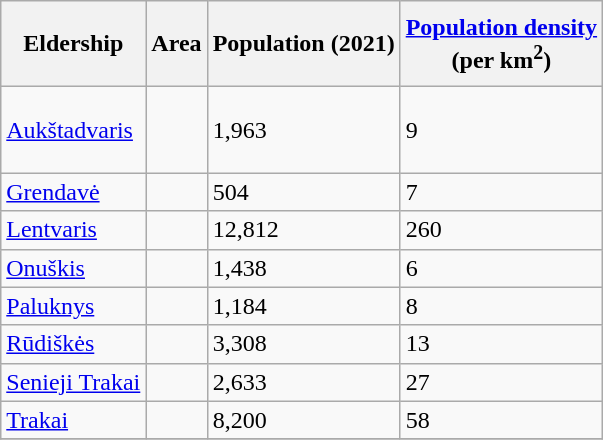<table class="sortable wikitable" style="text-align: left; margin: 0 0 0 0;">
<tr>
<th height="50px" scope="col">Eldership</th>
<th scope="col">Area</th>
<th scope="col"><strong>Population (2021)</strong></th>
<th><a href='#'>Population density</a><br>(per km<sup>2</sup>)</th>
</tr>
<tr>
<td height="50px" scope="row"><a href='#'>Aukštadvaris</a></td>
<td></td>
<td>1,963</td>
<td>9</td>
</tr>
<tr>
<td><a href='#'>Grendavė</a></td>
<td></td>
<td>504</td>
<td>7</td>
</tr>
<tr>
<td><a href='#'>Lentvaris</a></td>
<td></td>
<td>12,812</td>
<td>260</td>
</tr>
<tr>
<td><a href='#'>Onuškis</a></td>
<td></td>
<td>1,438</td>
<td>6</td>
</tr>
<tr>
<td><a href='#'>Paluknys</a></td>
<td></td>
<td>1,184</td>
<td>8</td>
</tr>
<tr>
<td><a href='#'>Rūdiškės</a></td>
<td></td>
<td>3,308</td>
<td>13</td>
</tr>
<tr>
<td><a href='#'>Senieji Trakai</a></td>
<td></td>
<td>2,633</td>
<td>27</td>
</tr>
<tr>
<td><a href='#'>Trakai</a></td>
<td></td>
<td>8,200</td>
<td>58</td>
</tr>
<tr>
</tr>
</table>
